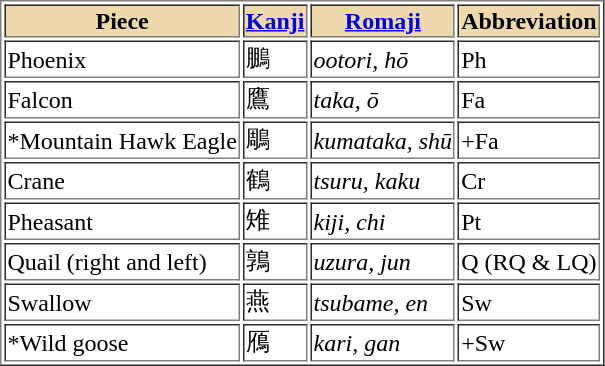<table border="1">
<tr style="background:#EDD9AB;">
<th>Piece</th>
<th><a href='#'>Kanji</a></th>
<th><a href='#'>Romaji</a></th>
<th>Abbreviation</th>
</tr>
<tr>
<td>Phoenix</td>
<td>鵬</td>
<td><em>ootori, hō</em></td>
<td>Ph</td>
</tr>
<tr>
<td>Falcon</td>
<td>鷹</td>
<td><em>taka, ō</em></td>
<td>Fa</td>
</tr>
<tr>
<td>*Mountain Hawk Eagle</td>
<td>鵰</td>
<td><em>kumataka, shū</em></td>
<td>+Fa</td>
</tr>
<tr>
<td>Crane</td>
<td>鶴</td>
<td><em>tsuru, kaku</em></td>
<td>Cr</td>
</tr>
<tr>
<td>Pheasant</td>
<td>雉</td>
<td><em>kiji, chi</em></td>
<td>Pt</td>
</tr>
<tr>
<td>Quail (right and left)</td>
<td>鶉</td>
<td><em>uzura, jun</em></td>
<td>Q (RQ & LQ)</td>
</tr>
<tr>
<td>Swallow</td>
<td>燕</td>
<td><em>tsubame, en</em></td>
<td>Sw</td>
</tr>
<tr>
<td>*Wild goose</td>
<td>鴈</td>
<td><em>kari, gan</em></td>
<td>+Sw</td>
</tr>
</table>
